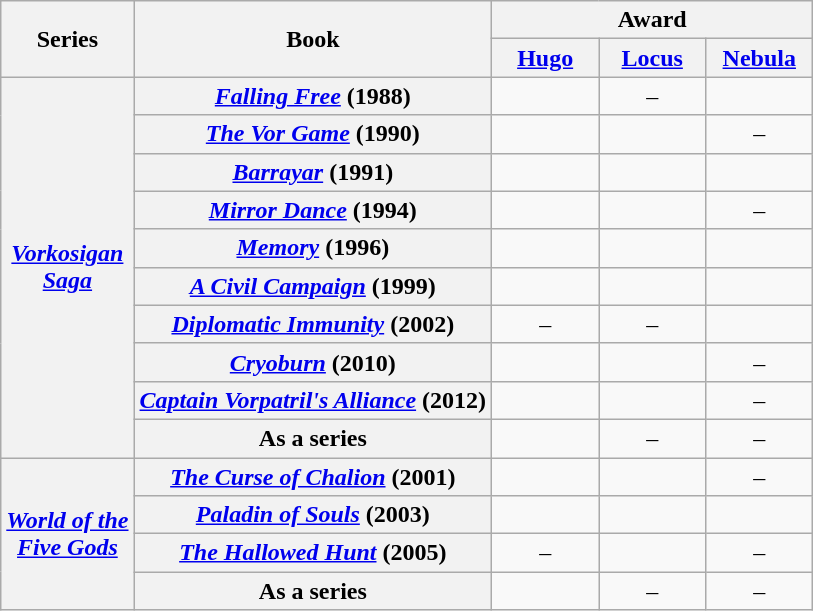<table class="wikitable plainrowheaders" style="text-align: center; border: none">
<tr>
<th rowspan=2>Series</th>
<th rowspan=2>Book</th>
<th colspan=3>Award</th>
</tr>
<tr>
<th style="min-width: 4em"><a href='#'>Hugo</a></th>
<th style="min-width: 4em"><a href='#'>Locus</a></th>
<th style="min-width: 4em"><a href='#'>Nebula</a></th>
</tr>
<tr>
<th scope=row rowspan=10><em><a href='#'>Vorkosigan<br> Saga</a></em></th>
<th scope=row><em><a href='#'>Falling Free</a></em> (1988)</th>
<td></td>
<td>–</td>
<td></td>
</tr>
<tr>
<th scope=row><em><a href='#'>The Vor Game</a></em> (1990)</th>
<td></td>
<td></td>
<td>–</td>
</tr>
<tr>
<th scope=row><em><a href='#'>Barrayar</a></em> (1991)</th>
<td></td>
<td></td>
<td></td>
</tr>
<tr>
<th scope=row><em><a href='#'>Mirror Dance</a></em> (1994)</th>
<td></td>
<td></td>
<td>–</td>
</tr>
<tr>
<th scope=row><em><a href='#'>Memory</a></em> (1996)</th>
<td></td>
<td></td>
<td></td>
</tr>
<tr>
<th scope=row><em><a href='#'>A Civil Campaign</a></em> (1999)</th>
<td></td>
<td></td>
<td></td>
</tr>
<tr>
<th scope=row><em><a href='#'>Diplomatic Immunity</a></em> (2002)</th>
<td>–</td>
<td>–</td>
<td></td>
</tr>
<tr>
<th scope=row><em><a href='#'>Cryoburn</a></em> (2010)</th>
<td></td>
<td></td>
<td>–</td>
</tr>
<tr>
<th scope=row><em><a href='#'>Captain Vorpatril's Alliance</a></em> (2012)</th>
<td></td>
<td></td>
<td>–</td>
</tr>
<tr>
<th scope=row>As a series</th>
<td></td>
<td>–</td>
<td>–</td>
</tr>
<tr>
<th scope=row rowspan=4><em><a href='#'>World of the<br> Five Gods</a></em></th>
<th scope=row><em><a href='#'>The Curse of Chalion</a></em> (2001)</th>
<td></td>
<td></td>
<td>–</td>
</tr>
<tr>
<th scope=row><em><a href='#'>Paladin of Souls</a></em> (2003)</th>
<td></td>
<td></td>
<td></td>
</tr>
<tr>
<th scope=row><em><a href='#'>The Hallowed Hunt</a></em> (2005)</th>
<td>–</td>
<td></td>
<td>–</td>
</tr>
<tr>
<th scope=row>As a series</th>
<td></td>
<td>–</td>
<td>–</td>
</tr>
</table>
